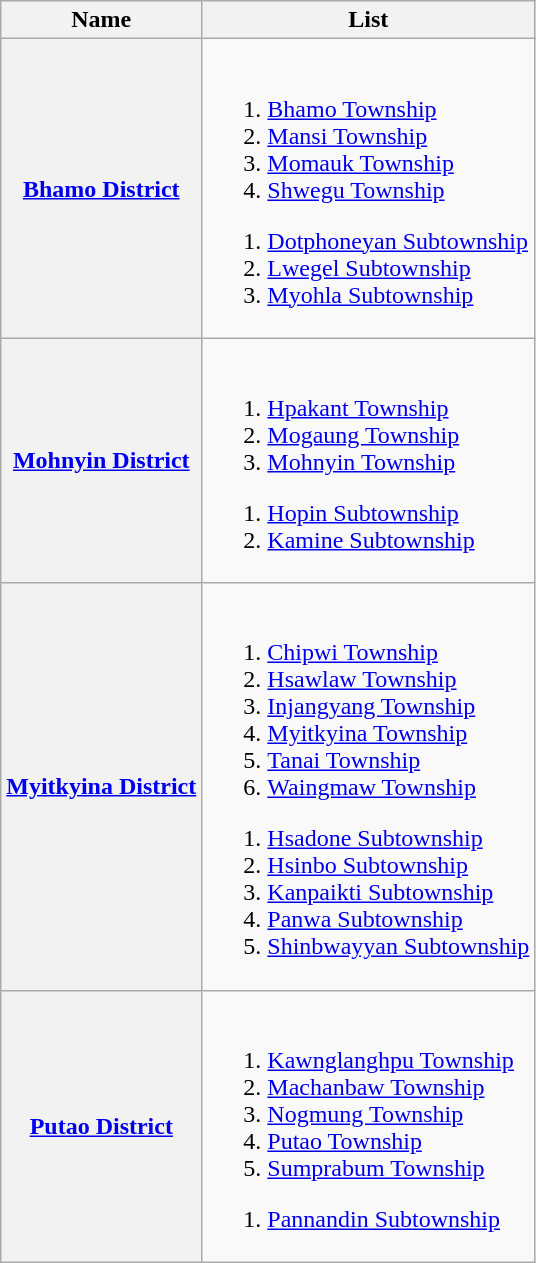<table class=wikitable>
<tr>
<th>Name</th>
<th>List</th>
</tr>
<tr>
<th><a href='#'>Bhamo District</a></th>
<td><br>
<ol><li><a href='#'>Bhamo Township</a></li><li><a href='#'>Mansi Township</a></li><li><a href='#'>Momauk Township</a></li><li><a href='#'>Shwegu Township</a></li></ol><ol><li><a href='#'>Dotphoneyan Subtownship</a></li><li><a href='#'>Lwegel Subtownship</a></li><li><a href='#'>Myohla Subtownship</a></li></ol></td>
</tr>
<tr>
<th><a href='#'>Mohnyin District</a></th>
<td><br>
<ol><li><a href='#'>Hpakant Township</a></li><li><a href='#'>Mogaung Township</a></li><li><a href='#'>Mohnyin Township</a></li></ol><ol><li><a href='#'>Hopin Subtownship</a></li><li><a href='#'>Kamine Subtownship</a></li></ol></td>
</tr>
<tr>
<th><a href='#'>Myitkyina District</a></th>
<td><br>
<ol><li><a href='#'>Chipwi Township</a></li><li><a href='#'>Hsawlaw Township</a></li><li><a href='#'>Injangyang Township</a></li><li><a href='#'>Myitkyina Township</a></li><li><a href='#'>Tanai Township</a></li><li><a href='#'>Waingmaw Township</a></li></ol><ol><li><a href='#'>Hsadone Subtownship</a></li><li><a href='#'>Hsinbo Subtownship</a></li><li><a href='#'>Kanpaikti Subtownship</a></li><li><a href='#'>Panwa Subtownship</a></li><li><a href='#'>Shinbwayyan Subtownship</a></li></ol></td>
</tr>
<tr>
<th><a href='#'>Putao District</a></th>
<td><br>
<ol><li><a href='#'>Kawnglanghpu Township</a></li><li><a href='#'>Machanbaw Township</a></li><li><a href='#'>Nogmung Township</a></li><li><a href='#'>Putao Township</a></li><li><a href='#'>Sumprabum Township</a></li></ol><ol><li><a href='#'>Pannandin Subtownship</a></li></ol></td>
</tr>
</table>
